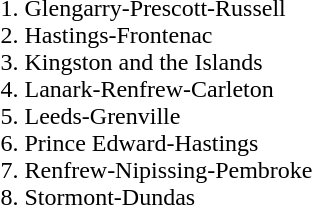<table>
<tr>
<td></td>
<td><br><ol><li>Glengarry-Prescott-Russell</li><li>Hastings-Frontenac</li><li>Kingston and the Islands</li><li>Lanark-Renfrew-Carleton</li><li>Leeds-Grenville</li><li>Prince Edward-Hastings</li><li>Renfrew-Nipissing-Pembroke</li><li>Stormont-Dundas</li></ol></td>
</tr>
</table>
